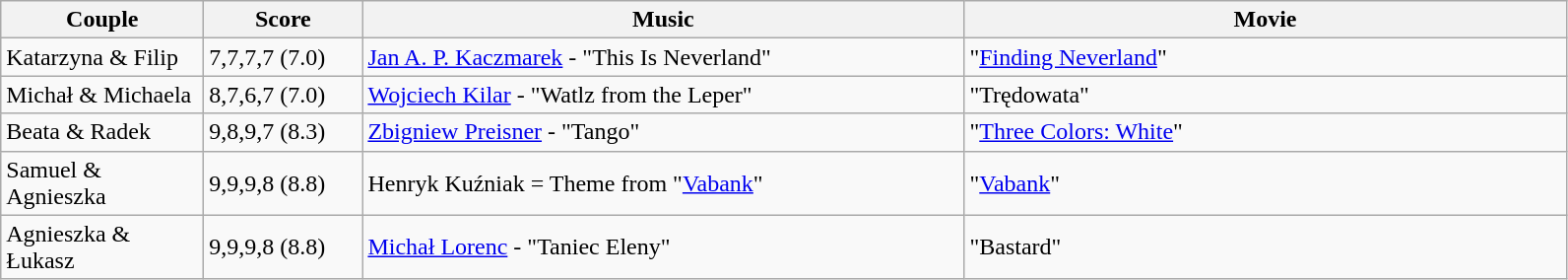<table class="wikitable">
<tr>
<th style="width:130px;">Couple</th>
<th style="width:100px;">Score</th>
<th style="width:400px;">Music</th>
<th style="width:400px;">Movie</th>
</tr>
<tr>
<td rowspan="1">Katarzyna & Filip</td>
<td>7,7,7,7 (7.0)</td>
<td><a href='#'>Jan A. P. Kaczmarek</a> - "This Is Neverland"</td>
<td>"<a href='#'>Finding Neverland</a>"</td>
</tr>
<tr>
<td rowspan="1">Michał & Michaela</td>
<td>8,7,6,7 (7.0)</td>
<td><a href='#'>Wojciech Kilar</a> - "Watlz from the Leper"</td>
<td>"Trędowata"</td>
</tr>
<tr>
<td rowspan="1">Beata & Radek</td>
<td>9,8,9,7 (8.3)</td>
<td><a href='#'>Zbigniew Preisner</a> - "Tango"</td>
<td>"<a href='#'>Three Colors: White</a>"</td>
</tr>
<tr>
<td rowspan="1">Samuel & Agnieszka</td>
<td>9,9,9,8 (8.8)</td>
<td>Henryk Kuźniak = Theme from "<a href='#'>Vabank</a>"</td>
<td>"<a href='#'>Vabank</a>"</td>
</tr>
<tr>
<td rowspan="1">Agnieszka & Łukasz</td>
<td>9,9,9,8 (8.8)</td>
<td><a href='#'>Michał Lorenc</a> - "Taniec Eleny"</td>
<td>"Bastard"</td>
</tr>
</table>
